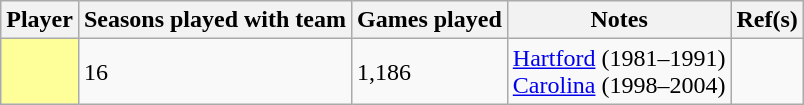<table class="wikitable sortable plainrowheaders">
<tr>
<th scope="col">Player</th>
<th scope="col">Seasons played with team</th>
<th scope="col">Games played</th>
<th scope="col">Notes</th>
<th scope="col" class="unsortable">Ref(s)</th>
</tr>
<tr>
<td style="background:#FFFF99"></td>
<td>16</td>
<td>1,186</td>
<td><a href='#'>Hartford</a> (1981–1991)<br><a href='#'>Carolina</a> (1998–2004)</td>
<td></td>
</tr>
</table>
